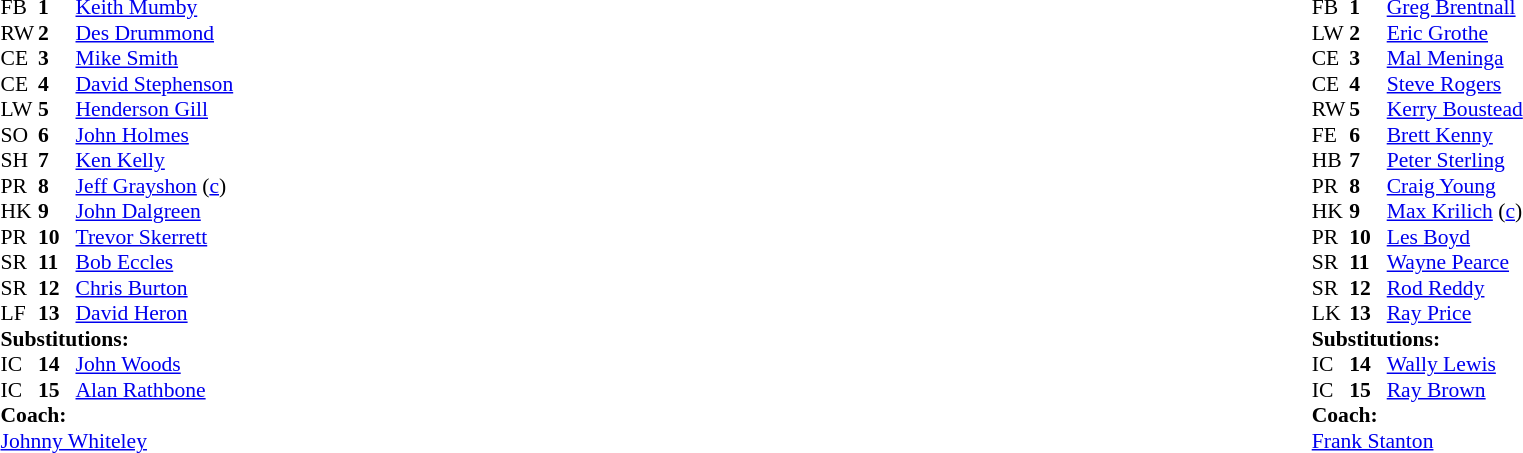<table width="100%">
<tr>
<td valign="top" width="50%"><br><table style="font-size: 90%" cellspacing="0" cellpadding="0">
<tr>
<th width="25"></th>
<th width="25"></th>
</tr>
<tr>
<td>FB</td>
<td><strong>1</strong></td>
<td><a href='#'>Keith Mumby</a></td>
</tr>
<tr>
<td>RW</td>
<td><strong>2</strong></td>
<td><a href='#'>Des Drummond</a></td>
</tr>
<tr>
<td>CE</td>
<td><strong>3</strong></td>
<td><a href='#'>Mike Smith</a></td>
</tr>
<tr>
<td>CE</td>
<td><strong>4</strong></td>
<td><a href='#'>David Stephenson</a></td>
</tr>
<tr>
<td>LW</td>
<td><strong>5</strong></td>
<td><a href='#'>Henderson Gill</a></td>
</tr>
<tr>
<td>SO</td>
<td><strong>6</strong></td>
<td><a href='#'>John Holmes</a></td>
</tr>
<tr>
<td>SH</td>
<td><strong>7</strong></td>
<td><a href='#'>Ken Kelly</a></td>
</tr>
<tr>
<td>PR</td>
<td><strong>8</strong></td>
<td><a href='#'>Jeff Grayshon</a> (<a href='#'>c</a>)</td>
</tr>
<tr>
<td>HK</td>
<td><strong>9</strong></td>
<td><a href='#'>John Dalgreen</a></td>
</tr>
<tr>
<td>PR</td>
<td><strong>10</strong></td>
<td><a href='#'>Trevor Skerrett</a></td>
</tr>
<tr>
<td>SR</td>
<td><strong>11</strong></td>
<td><a href='#'>Bob Eccles</a></td>
</tr>
<tr>
<td>SR</td>
<td><strong>12</strong></td>
<td><a href='#'>Chris Burton</a></td>
</tr>
<tr>
<td>LF</td>
<td><strong>13</strong></td>
<td><a href='#'>David Heron</a></td>
</tr>
<tr>
<td colspan=3><strong>Substitutions:</strong></td>
</tr>
<tr>
<td>IC</td>
<td><strong>14</strong></td>
<td><a href='#'>John Woods</a></td>
</tr>
<tr>
<td>IC</td>
<td><strong>15</strong></td>
<td><a href='#'>Alan Rathbone</a></td>
</tr>
<tr>
<td colspan=3><strong>Coach:</strong></td>
</tr>
<tr>
<td colspan="4"> <a href='#'>Johnny Whiteley</a></td>
</tr>
</table>
</td>
<td valign="top" width="50%"><br><table style="font-size: 90%" cellspacing="0" cellpadding="0" align="center">
<tr>
<th width="25"></th>
<th width="25"></th>
</tr>
<tr>
<td>FB</td>
<td><strong>1</strong></td>
<td><a href='#'>Greg Brentnall</a></td>
</tr>
<tr>
<td>LW</td>
<td><strong>2</strong></td>
<td><a href='#'>Eric Grothe</a></td>
</tr>
<tr>
<td>CE</td>
<td><strong>3</strong></td>
<td><a href='#'>Mal Meninga</a></td>
</tr>
<tr>
<td>CE</td>
<td><strong>4</strong></td>
<td><a href='#'>Steve Rogers</a></td>
</tr>
<tr>
<td>RW</td>
<td><strong>5</strong></td>
<td><a href='#'>Kerry Boustead</a></td>
</tr>
<tr>
<td>FE</td>
<td><strong>6</strong></td>
<td><a href='#'>Brett Kenny</a></td>
</tr>
<tr>
<td>HB</td>
<td><strong>7</strong></td>
<td><a href='#'>Peter Sterling</a></td>
</tr>
<tr>
<td>PR</td>
<td><strong>8</strong></td>
<td><a href='#'>Craig Young</a></td>
</tr>
<tr>
<td>HK</td>
<td><strong>9</strong></td>
<td><a href='#'>Max Krilich</a> (<a href='#'>c</a>)</td>
</tr>
<tr>
<td>PR</td>
<td><strong>10</strong></td>
<td><a href='#'>Les Boyd</a></td>
</tr>
<tr>
<td>SR</td>
<td><strong>11</strong></td>
<td><a href='#'>Wayne Pearce</a></td>
</tr>
<tr>
<td>SR</td>
<td><strong>12</strong></td>
<td><a href='#'>Rod Reddy</a></td>
</tr>
<tr>
<td>LK</td>
<td><strong>13</strong></td>
<td><a href='#'>Ray Price</a></td>
</tr>
<tr>
<td colspan=3><strong>Substitutions:</strong></td>
</tr>
<tr>
<td>IC</td>
<td><strong>14</strong></td>
<td><a href='#'>Wally Lewis</a></td>
</tr>
<tr>
<td>IC</td>
<td><strong>15</strong></td>
<td><a href='#'>Ray Brown</a></td>
</tr>
<tr>
<td colspan=3><strong>Coach:</strong></td>
</tr>
<tr>
<td colspan="4"> <a href='#'>Frank Stanton</a></td>
</tr>
</table>
</td>
</tr>
</table>
